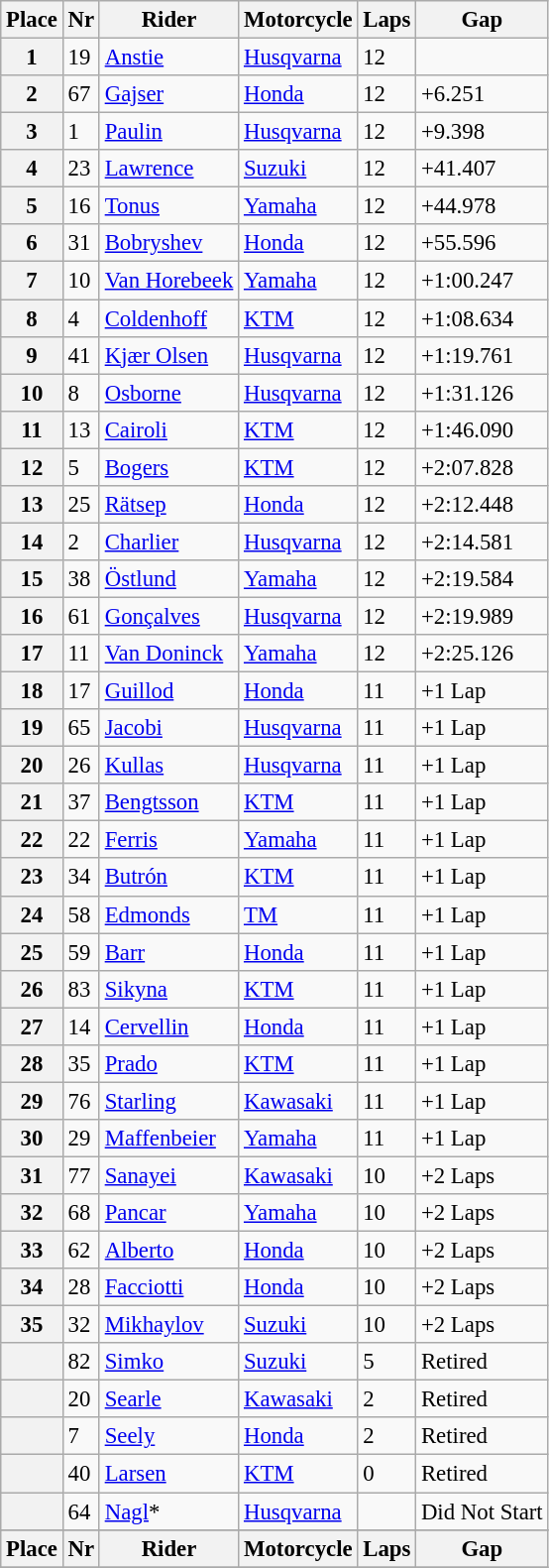<table class="wikitable" style="font-size: 95%">
<tr>
<th>Place</th>
<th>Nr</th>
<th>Rider</th>
<th>Motorcycle</th>
<th>Laps</th>
<th>Gap</th>
</tr>
<tr>
<th>1</th>
<td>19</td>
<td> <a href='#'>Anstie</a></td>
<td><a href='#'>Husqvarna</a></td>
<td>12</td>
<td></td>
</tr>
<tr>
<th>2</th>
<td>67</td>
<td> <a href='#'>Gajser</a></td>
<td><a href='#'>Honda</a></td>
<td>12</td>
<td>+6.251</td>
</tr>
<tr>
<th>3</th>
<td>1</td>
<td> <a href='#'>Paulin</a></td>
<td><a href='#'>Husqvarna</a></td>
<td>12</td>
<td>+9.398</td>
</tr>
<tr>
<th>4</th>
<td>23</td>
<td> <a href='#'>Lawrence</a></td>
<td><a href='#'>Suzuki</a></td>
<td>12</td>
<td>+41.407</td>
</tr>
<tr>
<th>5</th>
<td>16</td>
<td> <a href='#'>Tonus</a></td>
<td><a href='#'>Yamaha</a></td>
<td>12</td>
<td>+44.978</td>
</tr>
<tr>
<th>6</th>
<td>31</td>
<td> <a href='#'>Bobryshev</a></td>
<td><a href='#'>Honda</a></td>
<td>12</td>
<td>+55.596</td>
</tr>
<tr>
<th>7</th>
<td>10</td>
<td> <a href='#'>Van Horebeek</a></td>
<td><a href='#'>Yamaha</a></td>
<td>12</td>
<td>+1:00.247</td>
</tr>
<tr>
<th>8</th>
<td>4</td>
<td> <a href='#'>Coldenhoff</a></td>
<td><a href='#'>KTM</a></td>
<td>12</td>
<td>+1:08.634</td>
</tr>
<tr>
<th>9</th>
<td>41</td>
<td> <a href='#'>Kjær Olsen</a></td>
<td><a href='#'>Husqvarna</a></td>
<td>12</td>
<td>+1:19.761</td>
</tr>
<tr>
<th>10</th>
<td>8</td>
<td> <a href='#'>Osborne</a></td>
<td><a href='#'>Husqvarna</a></td>
<td>12</td>
<td>+1:31.126</td>
</tr>
<tr>
<th>11</th>
<td>13</td>
<td> <a href='#'>Cairoli</a></td>
<td><a href='#'>KTM</a></td>
<td>12</td>
<td>+1:46.090</td>
</tr>
<tr>
<th>12</th>
<td>5</td>
<td> <a href='#'>Bogers</a></td>
<td><a href='#'>KTM</a></td>
<td>12</td>
<td>+2:07.828</td>
</tr>
<tr>
<th>13</th>
<td>25</td>
<td> <a href='#'>Rätsep</a></td>
<td><a href='#'>Honda</a></td>
<td>12</td>
<td>+2:12.448</td>
</tr>
<tr>
<th>14</th>
<td>2</td>
<td> <a href='#'>Charlier</a></td>
<td><a href='#'>Husqvarna</a></td>
<td>12</td>
<td>+2:14.581</td>
</tr>
<tr>
<th>15</th>
<td>38</td>
<td> <a href='#'>Östlund</a></td>
<td><a href='#'>Yamaha</a></td>
<td>12</td>
<td>+2:19.584</td>
</tr>
<tr>
<th>16</th>
<td>61</td>
<td> <a href='#'>Gonçalves</a></td>
<td><a href='#'>Husqvarna</a></td>
<td>12</td>
<td>+2:19.989</td>
</tr>
<tr>
<th>17</th>
<td>11</td>
<td> <a href='#'>Van Doninck</a></td>
<td><a href='#'>Yamaha</a></td>
<td>12</td>
<td>+2:25.126</td>
</tr>
<tr>
<th>18</th>
<td>17</td>
<td> <a href='#'>Guillod</a></td>
<td><a href='#'>Honda</a></td>
<td>11</td>
<td>+1 Lap</td>
</tr>
<tr>
<th>19</th>
<td>65</td>
<td> <a href='#'>Jacobi</a></td>
<td><a href='#'>Husqvarna</a></td>
<td>11</td>
<td>+1 Lap</td>
</tr>
<tr>
<th>20</th>
<td>26</td>
<td> <a href='#'>Kullas</a></td>
<td><a href='#'>Husqvarna</a></td>
<td>11</td>
<td>+1 Lap</td>
</tr>
<tr>
<th>21</th>
<td>37</td>
<td> <a href='#'>Bengtsson</a></td>
<td><a href='#'>KTM</a></td>
<td>11</td>
<td>+1 Lap</td>
</tr>
<tr>
<th>22</th>
<td>22</td>
<td> <a href='#'>Ferris</a></td>
<td><a href='#'>Yamaha</a></td>
<td>11</td>
<td>+1 Lap</td>
</tr>
<tr>
<th>23</th>
<td>34</td>
<td> <a href='#'>Butrón</a></td>
<td><a href='#'>KTM</a></td>
<td>11</td>
<td>+1 Lap</td>
</tr>
<tr>
<th>24</th>
<td>58</td>
<td> <a href='#'>Edmonds</a></td>
<td><a href='#'>TM</a></td>
<td>11</td>
<td>+1 Lap</td>
</tr>
<tr>
<th>25</th>
<td>59</td>
<td> <a href='#'>Barr</a></td>
<td><a href='#'>Honda</a></td>
<td>11</td>
<td>+1 Lap</td>
</tr>
<tr>
<th>26</th>
<td>83</td>
<td> <a href='#'>Sikyna</a></td>
<td><a href='#'>KTM</a></td>
<td>11</td>
<td>+1 Lap</td>
</tr>
<tr>
<th>27</th>
<td>14</td>
<td> <a href='#'>Cervellin</a></td>
<td><a href='#'>Honda</a></td>
<td>11</td>
<td>+1 Lap</td>
</tr>
<tr>
<th>28</th>
<td>35</td>
<td> <a href='#'>Prado</a></td>
<td><a href='#'>KTM</a></td>
<td>11</td>
<td>+1 Lap</td>
</tr>
<tr>
<th>29</th>
<td>76</td>
<td> <a href='#'>Starling</a></td>
<td><a href='#'>Kawasaki</a></td>
<td>11</td>
<td>+1 Lap</td>
</tr>
<tr>
<th>30</th>
<td>29</td>
<td> <a href='#'>Maffenbeier</a></td>
<td><a href='#'>Yamaha</a></td>
<td>11</td>
<td>+1 Lap</td>
</tr>
<tr>
<th>31</th>
<td>77</td>
<td> <a href='#'>Sanayei</a></td>
<td><a href='#'>Kawasaki</a></td>
<td>10</td>
<td>+2 Laps</td>
</tr>
<tr>
<th>32</th>
<td>68</td>
<td> <a href='#'>Pancar</a></td>
<td><a href='#'>Yamaha</a></td>
<td>10</td>
<td>+2 Laps</td>
</tr>
<tr>
<th>33</th>
<td>62</td>
<td> <a href='#'>Alberto</a></td>
<td><a href='#'>Honda</a></td>
<td>10</td>
<td>+2 Laps</td>
</tr>
<tr>
<th>34</th>
<td>28</td>
<td> <a href='#'>Facciotti</a></td>
<td><a href='#'>Honda</a></td>
<td>10</td>
<td>+2 Laps</td>
</tr>
<tr>
<th>35</th>
<td>32</td>
<td> <a href='#'>Mikhaylov</a></td>
<td><a href='#'>Suzuki</a></td>
<td>10</td>
<td>+2 Laps</td>
</tr>
<tr>
<th></th>
<td>82</td>
<td> <a href='#'>Simko</a></td>
<td><a href='#'>Suzuki</a></td>
<td>5</td>
<td>Retired</td>
</tr>
<tr>
<th></th>
<td>20</td>
<td> <a href='#'>Searle</a></td>
<td><a href='#'>Kawasaki</a></td>
<td>2</td>
<td>Retired</td>
</tr>
<tr>
<th></th>
<td>7</td>
<td> <a href='#'>Seely</a></td>
<td><a href='#'>Honda</a></td>
<td>2</td>
<td>Retired</td>
</tr>
<tr>
<th></th>
<td>40</td>
<td> <a href='#'>Larsen</a></td>
<td><a href='#'>KTM</a></td>
<td>0</td>
<td>Retired</td>
</tr>
<tr>
<th></th>
<td>64</td>
<td> <a href='#'>Nagl</a>*</td>
<td><a href='#'>Husqvarna</a></td>
<td></td>
<td>Did Not Start</td>
</tr>
<tr>
</tr>
<tr>
<th>Place</th>
<th>Nr</th>
<th>Rider</th>
<th>Motorcycle</th>
<th>Laps</th>
<th>Gap</th>
</tr>
<tr>
</tr>
</table>
